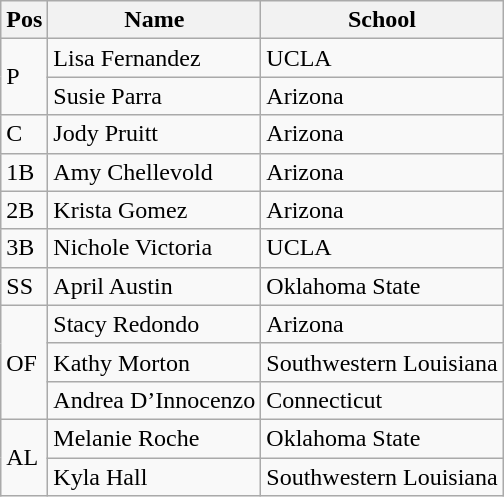<table class=wikitable>
<tr>
<th>Pos</th>
<th>Name</th>
<th>School</th>
</tr>
<tr>
<td rowspan=2>P</td>
<td>Lisa Fernandez</td>
<td>UCLA</td>
</tr>
<tr>
<td>Susie Parra</td>
<td>Arizona</td>
</tr>
<tr>
<td>C</td>
<td>Jody Pruitt</td>
<td>Arizona</td>
</tr>
<tr>
<td>1B</td>
<td>Amy Chellevold</td>
<td>Arizona</td>
</tr>
<tr>
<td>2B</td>
<td>Krista Gomez</td>
<td>Arizona</td>
</tr>
<tr>
<td>3B</td>
<td>Nichole Victoria</td>
<td>UCLA</td>
</tr>
<tr>
<td>SS</td>
<td>April Austin</td>
<td>Oklahoma State</td>
</tr>
<tr>
<td rowspan=3>OF</td>
<td>Stacy Redondo</td>
<td>Arizona</td>
</tr>
<tr>
<td>Kathy Morton</td>
<td>Southwestern Louisiana</td>
</tr>
<tr>
<td>Andrea D’Innocenzo</td>
<td>Connecticut</td>
</tr>
<tr>
<td rowspan=2>AL</td>
<td>Melanie Roche</td>
<td>Oklahoma State</td>
</tr>
<tr>
<td>Kyla Hall</td>
<td>Southwestern Louisiana</td>
</tr>
</table>
